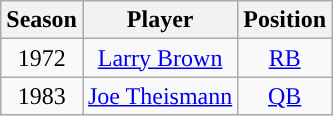<table class="wikitable" style="text-align:center">
<tr>
<th>Season</th>
<th>Player</th>
<th>Position</th>
</tr>
<tr>
<td>1972</td>
<td><a href='#'>Larry Brown</a></td>
<td><a href='#'>RB</a></td>
</tr>
<tr>
<td>1983</td>
<td><a href='#'>Joe Theismann</a></td>
<td><a href='#'>QB</a></td>
</tr>
</table>
